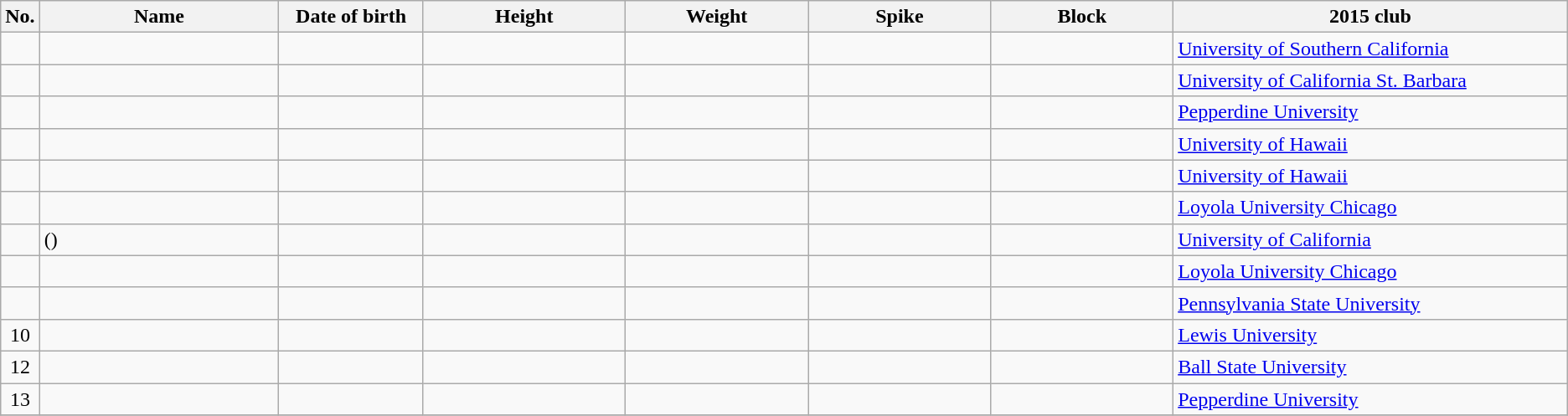<table class="wikitable sortable" style="font-size:100%; text-align:center;">
<tr>
<th>No.</th>
<th style="width:12em">Name</th>
<th style="width:7em">Date of birth</th>
<th style="width:10em">Height</th>
<th style="width:9em">Weight</th>
<th style="width:9em">Spike</th>
<th style="width:9em">Block</th>
<th style="width:20em">2015 club</th>
</tr>
<tr>
<td></td>
<td align=left></td>
<td align=right></td>
<td></td>
<td></td>
<td></td>
<td></td>
<td align=left> <a href='#'>University of Southern California</a></td>
</tr>
<tr>
<td></td>
<td align=left></td>
<td align=right></td>
<td></td>
<td></td>
<td></td>
<td></td>
<td align=left> <a href='#'>University of California St. Barbara</a></td>
</tr>
<tr>
<td></td>
<td align=left></td>
<td align=right></td>
<td></td>
<td></td>
<td></td>
<td></td>
<td align=left> <a href='#'>Pepperdine University</a></td>
</tr>
<tr>
<td></td>
<td align=left></td>
<td align=right></td>
<td></td>
<td></td>
<td></td>
<td></td>
<td align=left> <a href='#'>University of Hawaii</a></td>
</tr>
<tr>
<td></td>
<td align=left></td>
<td align=right></td>
<td></td>
<td></td>
<td></td>
<td></td>
<td align=left> <a href='#'>University of Hawaii</a></td>
</tr>
<tr>
<td></td>
<td align=left></td>
<td align=right></td>
<td></td>
<td></td>
<td></td>
<td></td>
<td align=left> <a href='#'>Loyola University Chicago</a></td>
</tr>
<tr>
<td></td>
<td align=left> ()</td>
<td align=right></td>
<td></td>
<td></td>
<td></td>
<td></td>
<td align=left> <a href='#'>University of California</a></td>
</tr>
<tr>
<td></td>
<td align=left></td>
<td align=right></td>
<td></td>
<td></td>
<td></td>
<td></td>
<td align=left> <a href='#'>Loyola University Chicago</a></td>
</tr>
<tr>
<td></td>
<td align=left></td>
<td align=right></td>
<td></td>
<td></td>
<td></td>
<td></td>
<td align=left> <a href='#'>Pennsylvania State University</a></td>
</tr>
<tr>
<td>10</td>
<td align=left></td>
<td align=right></td>
<td></td>
<td></td>
<td></td>
<td></td>
<td align=left> <a href='#'>Lewis University</a></td>
</tr>
<tr>
<td>12</td>
<td align=left></td>
<td align=right></td>
<td></td>
<td></td>
<td></td>
<td></td>
<td align=left> <a href='#'>Ball State University</a></td>
</tr>
<tr>
<td>13</td>
<td align=left></td>
<td align=right></td>
<td></td>
<td></td>
<td></td>
<td></td>
<td align=left> <a href='#'>Pepperdine University</a></td>
</tr>
<tr>
</tr>
</table>
